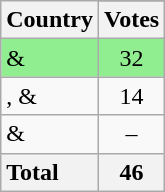<table class="wikitable" style="text-align: center;">
<tr>
<th rowspan=2>Country</th>
</tr>
<tr>
<th>Votes</th>
</tr>
<tr style="background:#90ee90;">
<td style="text-align:left;"> & </td>
<td>32</td>
</tr>
<tr>
<td style="text-align:left;">,  & </td>
<td>14</td>
</tr>
<tr>
<td style="text-align:left;"> & </td>
<td>–</td>
</tr>
<tr>
<th style="text-align:left;">Total</th>
<th>46</th>
</tr>
</table>
